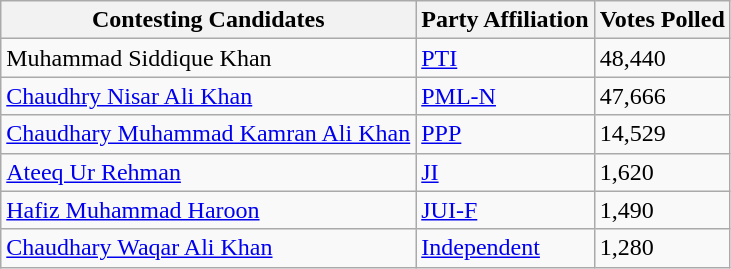<table class="wikitable sortable">
<tr>
<th>Contesting Candidates</th>
<th>Party Affiliation</th>
<th>Votes Polled</th>
</tr>
<tr>
<td>Muhammad Siddique Khan</td>
<td><a href='#'>PTI</a></td>
<td>48,440</td>
</tr>
<tr>
<td><a href='#'>Chaudhry Nisar Ali Khan</a></td>
<td><a href='#'>PML-N</a></td>
<td>47,666</td>
</tr>
<tr>
<td><a href='#'>Chaudhary Muhammad Kamran Ali Khan</a></td>
<td><a href='#'>PPP</a></td>
<td>14,529</td>
</tr>
<tr>
<td><a href='#'>Ateeq Ur Rehman</a></td>
<td><a href='#'>JI</a></td>
<td>1,620</td>
</tr>
<tr>
<td><a href='#'>Hafiz Muhammad Haroon</a></td>
<td><a href='#'>JUI-F</a></td>
<td>1,490</td>
</tr>
<tr>
<td><a href='#'>Chaudhary Waqar Ali Khan</a></td>
<td><a href='#'>Independent</a></td>
<td>1,280</td>
</tr>
</table>
